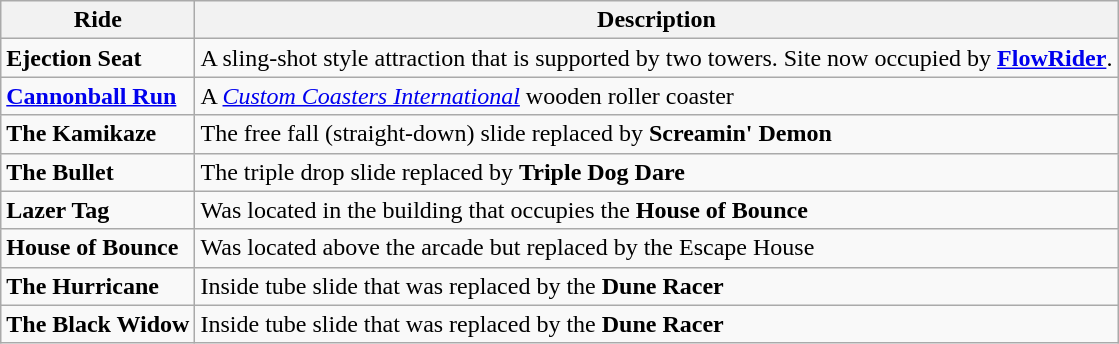<table class=wikitable>
<tr>
<th>Ride</th>
<th>Description</th>
</tr>
<tr>
<td><strong>Ejection Seat</strong></td>
<td>A sling-shot style attraction that is supported by two towers. Site now occupied by <strong><a href='#'>FlowRider</a></strong>.</td>
</tr>
<tr>
<td><strong><a href='#'>Cannonball Run</a></strong></td>
<td>A <em><a href='#'>Custom Coasters International</a></em> wooden roller coaster</td>
</tr>
<tr>
<td><strong>The Kamikaze</strong></td>
<td>The free fall (straight-down) slide replaced by <strong>Screamin' Demon</strong></td>
</tr>
<tr>
<td><strong>The Bullet</strong></td>
<td>The triple drop slide replaced by <strong>Triple Dog Dare</strong></td>
</tr>
<tr>
<td><strong>Lazer Tag</strong></td>
<td>Was located in the building that occupies the <strong>House of Bounce</strong></td>
</tr>
<tr>
<td><strong>House of Bounce</strong></td>
<td>Was located above the arcade but replaced by the Escape House</td>
</tr>
<tr>
<td><strong>The Hurricane</strong></td>
<td>Inside tube slide that was replaced by the <strong>Dune Racer</strong></td>
</tr>
<tr>
<td><strong>The Black Widow</strong></td>
<td>Inside tube slide that was replaced by the <strong>Dune Racer</strong></td>
</tr>
</table>
